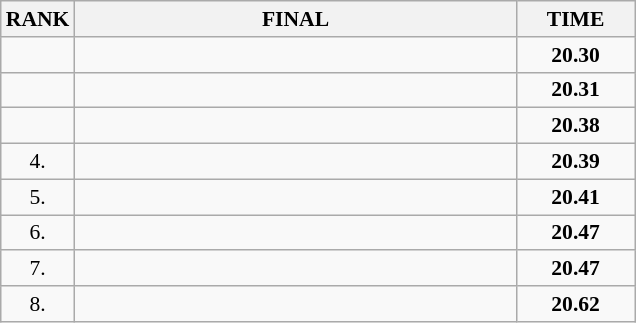<table class="wikitable" style="border-collapse: collapse; font-size: 90%;">
<tr>
<th>RANK</th>
<th style="width: 20em">FINAL</th>
<th style="width: 5em">TIME</th>
</tr>
<tr>
<td align="center"></td>
<td></td>
<td align="center"><strong>20.30</strong></td>
</tr>
<tr>
<td align="center"></td>
<td></td>
<td align="center"><strong>20.31</strong></td>
</tr>
<tr>
<td align="center"></td>
<td></td>
<td align="center"><strong>20.38</strong></td>
</tr>
<tr>
<td align="center">4.</td>
<td></td>
<td align="center"><strong>20.39</strong></td>
</tr>
<tr>
<td align="center">5.</td>
<td></td>
<td align="center"><strong>20.41</strong></td>
</tr>
<tr>
<td align="center">6.</td>
<td></td>
<td align="center"><strong>20.47</strong></td>
</tr>
<tr>
<td align="center">7.</td>
<td></td>
<td align="center"><strong>20.47</strong></td>
</tr>
<tr>
<td align="center">8.</td>
<td></td>
<td align="center"><strong>20.62</strong></td>
</tr>
</table>
